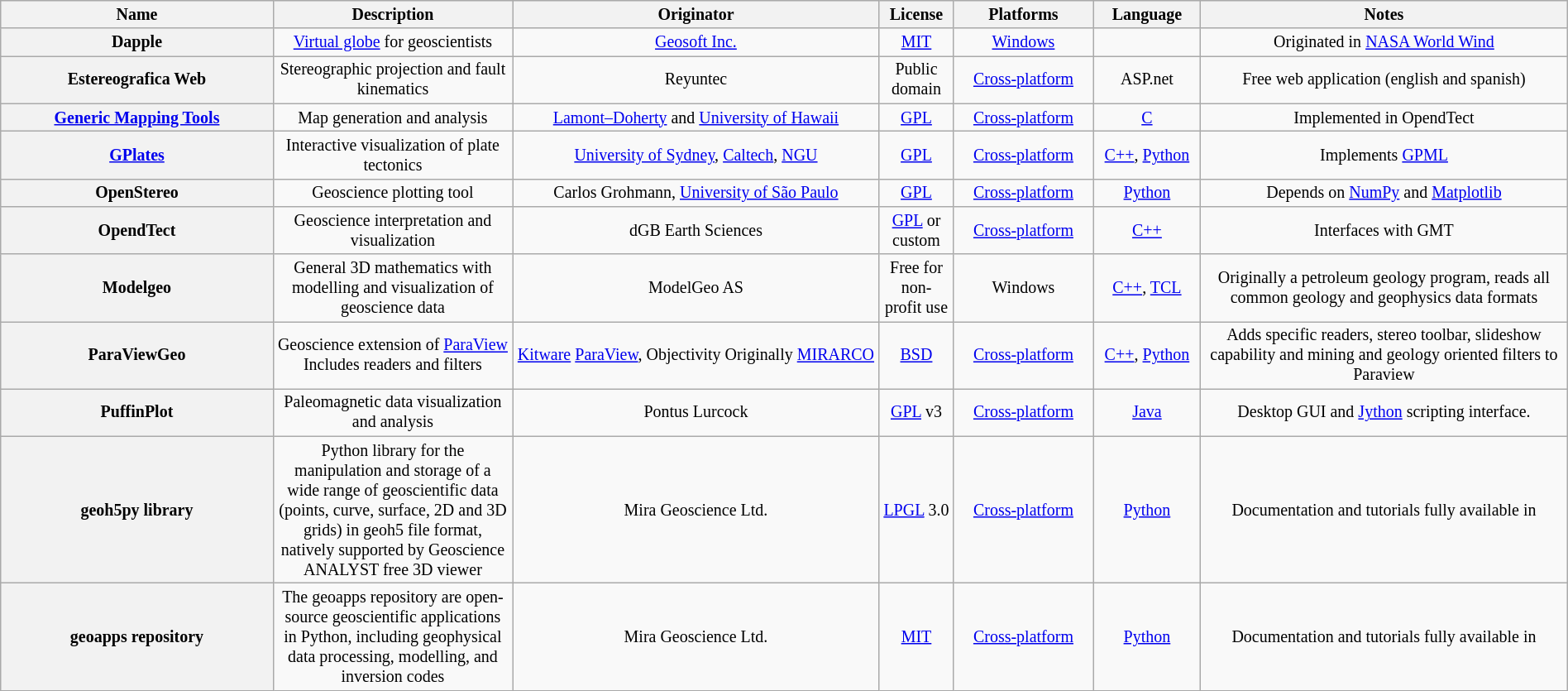<table class="wikitable sortable" style="width: 100%; table-layout: fixed; font-size: smaller; text-align: center;">
<tr style="background: #ececec">
<th style="width:16em">Name</th>
<th style="width:14em">Description</th>
<th>Originator</th>
<th style="width:4em">License</th>
<th style="width:8em">Platforms</th>
<th style="width:6em">Language</th>
<th>Notes</th>
</tr>
<tr>
<th>Dapple</th>
<td><a href='#'>Virtual globe</a> for geoscientists</td>
<td><a href='#'>Geosoft Inc.</a></td>
<td><a href='#'>MIT</a></td>
<td><a href='#'>Windows</a></td>
<td></td>
<td>Originated in <a href='#'>NASA World Wind</a></td>
</tr>
<tr>
<th>Estereografica Web</th>
<td>Stereographic projection and fault kinematics</td>
<td>Reyuntec</td>
<td>Public domain</td>
<td><a href='#'>Cross-platform</a></td>
<td>ASP.net</td>
<td>Free web application (english and spanish)</td>
</tr>
<tr>
<th><a href='#'>Generic Mapping Tools</a></th>
<td>Map generation and analysis</td>
<td><a href='#'>Lamont–Doherty</a> and <a href='#'>University of Hawaii</a></td>
<td><a href='#'>GPL</a></td>
<td><a href='#'>Cross-platform</a></td>
<td><a href='#'>C</a></td>
<td>Implemented in OpendTect</td>
</tr>
<tr>
<th><a href='#'>GPlates</a></th>
<td>Interactive visualization of plate tectonics</td>
<td><a href='#'>University of Sydney</a>, <a href='#'>Caltech</a>, <a href='#'>NGU</a></td>
<td><a href='#'>GPL</a></td>
<td><a href='#'>Cross-platform</a></td>
<td><a href='#'>C++</a>, <a href='#'>Python</a></td>
<td>Implements <a href='#'>GPML</a></td>
</tr>
<tr>
<th>OpenStereo</th>
<td>Geoscience plotting tool</td>
<td>Carlos Grohmann, <a href='#'>University of São Paulo</a></td>
<td><a href='#'>GPL</a></td>
<td><a href='#'>Cross-platform</a></td>
<td><a href='#'>Python</a></td>
<td>Depends on <a href='#'>NumPy</a> and <a href='#'>Matplotlib</a></td>
</tr>
<tr>
<th>OpendTect</th>
<td>Geoscience interpretation and visualization</td>
<td>dGB Earth Sciences</td>
<td><a href='#'>GPL</a> or custom</td>
<td><a href='#'>Cross-platform</a></td>
<td><a href='#'>C++</a></td>
<td>Interfaces with GMT</td>
</tr>
<tr>
<th>Modelgeo</th>
<td>General 3D mathematics with modelling and visualization of geoscience data</td>
<td>ModelGeo AS</td>
<td>Free for non-profit use</td>
<td>Windows</td>
<td><a href='#'>C++</a>, <a href='#'>TCL</a></td>
<td>Originally a petroleum geology program, reads all common geology and geophysics data formats</td>
</tr>
<tr>
<th>ParaViewGeo</th>
<td>Geoscience extension of <a href='#'>ParaView</a> Includes readers and filters</td>
<td><a href='#'>Kitware</a> <a href='#'>ParaView</a>, Objectivity Originally <a href='#'>MIRARCO</a></td>
<td><a href='#'>BSD</a></td>
<td><a href='#'>Cross-platform</a></td>
<td><a href='#'>C++</a>, <a href='#'>Python</a></td>
<td>Adds specific readers, stereo toolbar, slideshow capability and mining and geology oriented filters to Paraview</td>
</tr>
<tr>
<th>PuffinPlot</th>
<td>Paleomagnetic data visualization and analysis</td>
<td>Pontus Lurcock</td>
<td><a href='#'>GPL</a> v3</td>
<td><a href='#'>Cross-platform</a></td>
<td><a href='#'>Java</a></td>
<td>Desktop GUI and <a href='#'>Jython</a> scripting interface.</td>
</tr>
<tr>
<th>geoh5py library</th>
<td>Python library for the manipulation and storage of a wide range of geoscientific data (points, curve, surface, 2D and 3D grids) in geoh5 file format, natively supported by Geoscience ANALYST free 3D viewer</td>
<td>Mira Geoscience Ltd.</td>
<td><a href='#'>LPGL</a> 3.0</td>
<td><a href='#'>Cross-platform</a></td>
<td><a href='#'>Python</a></td>
<td>Documentation and tutorials fully available in </td>
</tr>
<tr>
<th>geoapps repository</th>
<td>The geoapps repository are open-source geoscientific applications in Python, including geophysical data processing, modelling, and inversion codes</td>
<td>Mira Geoscience Ltd.</td>
<td><a href='#'>MIT</a></td>
<td><a href='#'>Cross-platform</a></td>
<td><a href='#'>Python</a></td>
<td>Documentation and tutorials fully available in </td>
</tr>
</table>
